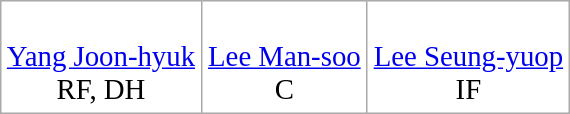<table class="wikitable" style="font-size:120%; border:3px; margin:1em auto;" cellpadding="3">
<tr style="text-align:center;background:white;">
<td><br><a href='#'>Yang Joon-hyuk</a><br>RF, DH</td>
<td><br><a href='#'>Lee Man-soo</a><br>C</td>
<td><br><a href='#'>Lee Seung-yuop</a><br>IF</td>
</tr>
</table>
